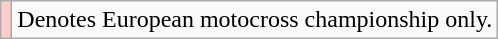<table class="wikitable" style="font-size:100%;">
<tr>
<th scope="row" style="background:#fcc;"></th>
<td>Denotes European motocross championship only.</td>
</tr>
</table>
